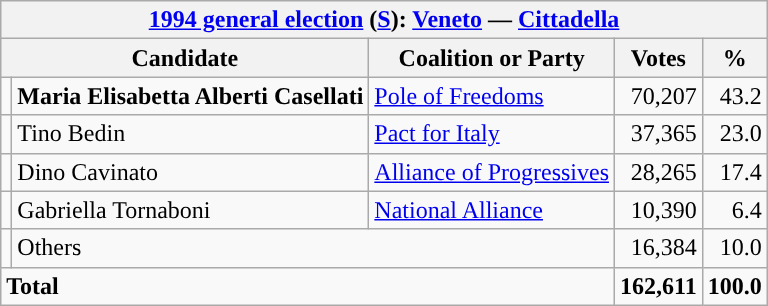<table class=wikitable style=text-align:right>
<tr>
<th colspan=5><a href='#'>1994 general election</a> (<a href='#'>S</a>): <a href='#'>Veneto</a> — <a href='#'>Cittadella</a></th>
</tr>
<tr>
<th colspan=2>Candidate</th>
<th>Coalition or Party</th>
<th>Votes</th>
<th>%</th>
</tr>
<tr>
<td></td>
<td align=left><strong>Maria Elisabetta Alberti Casellati</strong></td>
<td align=left><a href='#'>Pole of Freedoms</a></td>
<td>70,207</td>
<td>43.2</td>
</tr>
<tr>
<td></td>
<td align=left>Tino Bedin</td>
<td align=left><a href='#'>Pact for Italy</a></td>
<td>37,365</td>
<td>23.0</td>
</tr>
<tr>
<td></td>
<td align=left>Dino Cavinato</td>
<td align=left><a href='#'>Alliance of Progressives</a></td>
<td>28,265</td>
<td>17.4</td>
</tr>
<tr>
<td></td>
<td align=left>Gabriella Tornaboni</td>
<td align=left><a href='#'>National Alliance</a></td>
<td>10,390</td>
<td>6.4</td>
</tr>
<tr>
<td></td>
<td align=left colspan=2>Others</td>
<td>16,384</td>
<td>10.0</td>
</tr>
<tr>
<td align=left colspan=3><strong>Total</strong></td>
<td><strong>162,611</strong></td>
<td><strong>100.0</strong></td>
</tr>
</table>
